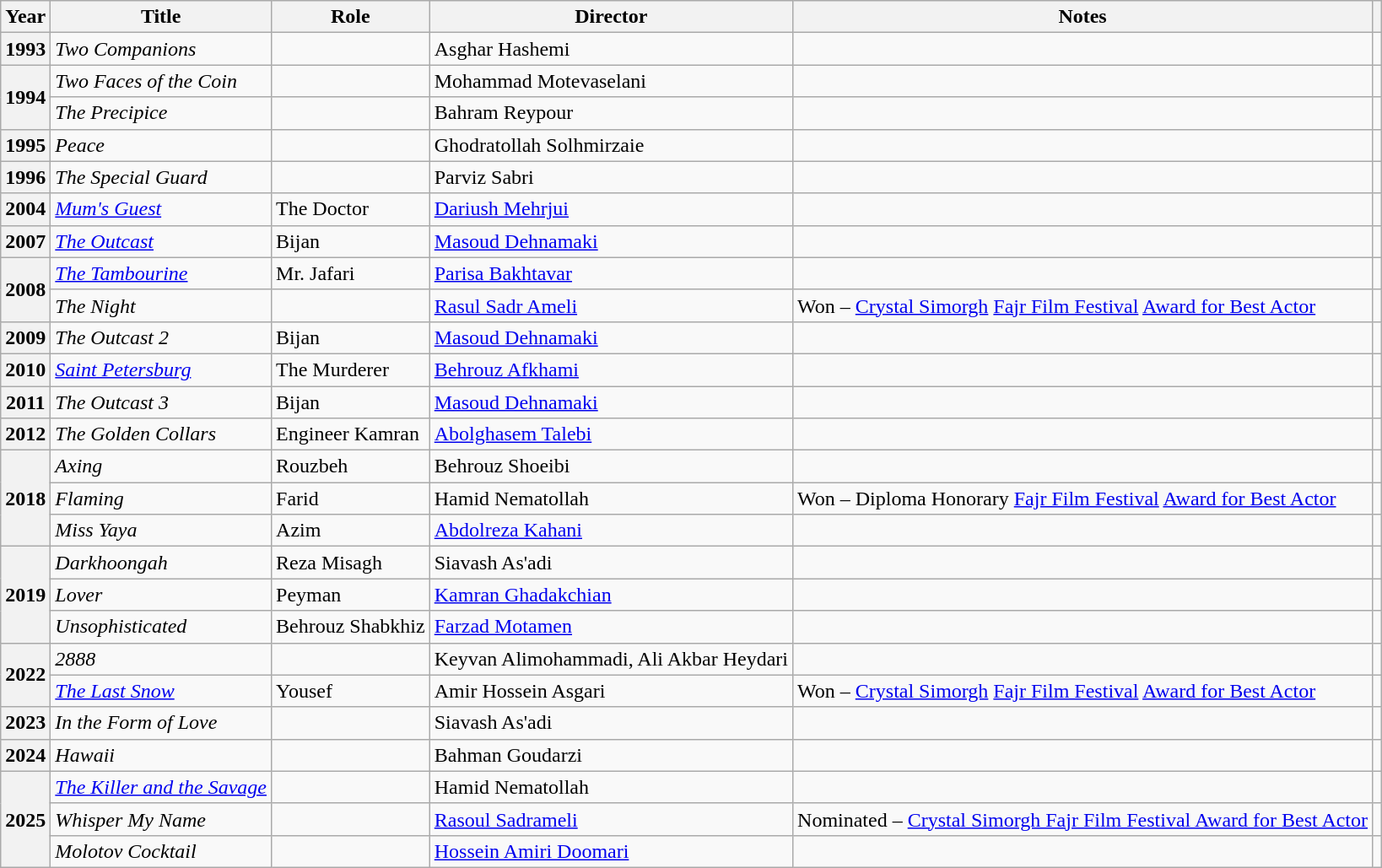<table class="wikitable plainrowheaders sortable"  style=font-size:100%>
<tr>
<th scope="col">Year</th>
<th scope="col">Title</th>
<th scope="col">Role</th>
<th scope="col">Director</th>
<th scope="col" class="unsortable">Notes</th>
<th scope="col" class="unsortable"></th>
</tr>
<tr>
<th scope=row>1993</th>
<td><em>Two Companions</em></td>
<td></td>
<td>Asghar Hashemi</td>
<td></td>
<td></td>
</tr>
<tr>
<th scope=row rowspan="2">1994</th>
<td><em>Two Faces of the Coin</em></td>
<td></td>
<td>Mohammad Motevaselani</td>
<td></td>
<td></td>
</tr>
<tr>
<td><em>The Precipice</em></td>
<td></td>
<td>Bahram Reypour</td>
<td></td>
<td></td>
</tr>
<tr>
<th scope=row>1995</th>
<td><em>Peace</em></td>
<td></td>
<td>Ghodratollah Solhmirzaie</td>
<td></td>
<td></td>
</tr>
<tr>
<th scope=row>1996</th>
<td><em>The Special Guard</em></td>
<td></td>
<td>Parviz Sabri</td>
<td></td>
<td></td>
</tr>
<tr>
<th scope=row>2004</th>
<td><em><a href='#'>Mum's Guest</a></em></td>
<td>The Doctor</td>
<td><a href='#'>Dariush Mehrjui</a></td>
<td></td>
<td></td>
</tr>
<tr>
<th scope=row>2007</th>
<td><em><a href='#'>The Outcast</a></em></td>
<td>Bijan</td>
<td><a href='#'>Masoud Dehnamaki</a></td>
<td></td>
<td></td>
</tr>
<tr>
<th rowspan="2" scope="row">2008</th>
<td><em><a href='#'>The Tambourine</a></em></td>
<td>Mr. Jafari</td>
<td><a href='#'>Parisa Bakhtavar</a></td>
<td></td>
<td></td>
</tr>
<tr>
<td><em>The Night</em></td>
<td></td>
<td><a href='#'>Rasul Sadr Ameli</a></td>
<td>Won – <a href='#'>Crystal Simorgh</a> <a href='#'>Fajr Film Festival</a> <a href='#'>Award for Best Actor</a></td>
<td></td>
</tr>
<tr>
<th scope=row>2009</th>
<td><em>The Outcast 2</em></td>
<td>Bijan</td>
<td><a href='#'>Masoud Dehnamaki</a></td>
<td></td>
<td></td>
</tr>
<tr>
<th scope=row>2010</th>
<td><em><a href='#'>Saint Petersburg</a></em></td>
<td>The Murderer</td>
<td><a href='#'>Behrouz Afkhami</a></td>
<td></td>
<td></td>
</tr>
<tr>
<th scope=row>2011</th>
<td><em>The Outcast 3</em></td>
<td>Bijan</td>
<td><a href='#'>Masoud Dehnamaki</a></td>
<td></td>
<td></td>
</tr>
<tr>
<th scope=row>2012</th>
<td><em>The Golden Collars</em></td>
<td>Engineer Kamran</td>
<td><a href='#'>Abolghasem Talebi</a></td>
<td></td>
<td></td>
</tr>
<tr>
<th scope=row rowspan="3">2018</th>
<td><em>Axing</em></td>
<td>Rouzbeh</td>
<td>Behrouz Shoeibi</td>
<td></td>
<td></td>
</tr>
<tr>
<td><em>Flaming</em></td>
<td>Farid</td>
<td>Hamid Nematollah</td>
<td>Won – Diploma Honorary <a href='#'>Fajr Film Festival</a> <a href='#'>Award for Best Actor</a></td>
<td></td>
</tr>
<tr>
<td><em>Miss Yaya</em></td>
<td>Azim</td>
<td><a href='#'>Abdolreza Kahani</a></td>
<td></td>
<td></td>
</tr>
<tr>
<th scope=row rowspan="3">2019</th>
<td><em>Darkhoongah</em></td>
<td>Reza Misagh</td>
<td>Siavash As'adi</td>
<td></td>
<td></td>
</tr>
<tr>
<td><em>Lover</em></td>
<td>Peyman</td>
<td><a href='#'>Kamran Ghadakchian</a></td>
<td></td>
<td></td>
</tr>
<tr>
<td><em>Unsophisticated</em></td>
<td>Behrouz Shabkhiz</td>
<td><a href='#'>Farzad Motamen</a></td>
<td></td>
<td></td>
</tr>
<tr>
<th scope=row rowspan="2">2022</th>
<td><em>2888</em></td>
<td></td>
<td>Keyvan Alimohammadi, Ali Akbar Heydari</td>
<td></td>
<td></td>
</tr>
<tr>
<td><em><a href='#'>The Last Snow</a></em></td>
<td>Yousef</td>
<td>Amir Hossein Asgari</td>
<td>Won – <a href='#'>Crystal Simorgh</a> <a href='#'>Fajr Film Festival</a> <a href='#'>Award for Best Actor</a></td>
<td></td>
</tr>
<tr>
<th scope=row>2023</th>
<td><em>In the Form of Love</em></td>
<td></td>
<td>Siavash As'adi</td>
<td></td>
<td></td>
</tr>
<tr>
<th scope=row>2024</th>
<td><em>Hawaii</em></td>
<td></td>
<td>Bahman Goudarzi</td>
<td></td>
<td></td>
</tr>
<tr>
<th rowspan="3" scope="row">2025</th>
<td><em><a href='#'>The Killer and the Savage</a></em></td>
<td></td>
<td>Hamid Nematollah</td>
<td></td>
<td></td>
</tr>
<tr>
<td><em>Whisper My Name</em></td>
<td></td>
<td><a href='#'>Rasoul Sadrameli</a></td>
<td>Nominated – <a href='#'>Crystal Simorgh Fajr Film Festival Award for Best Actor</a></td>
<td></td>
</tr>
<tr>
<td><em>Molotov Cocktail</em></td>
<td></td>
<td><a href='#'>Hossein Amiri Doomari</a></td>
<td></td>
<td></td>
</tr>
</table>
